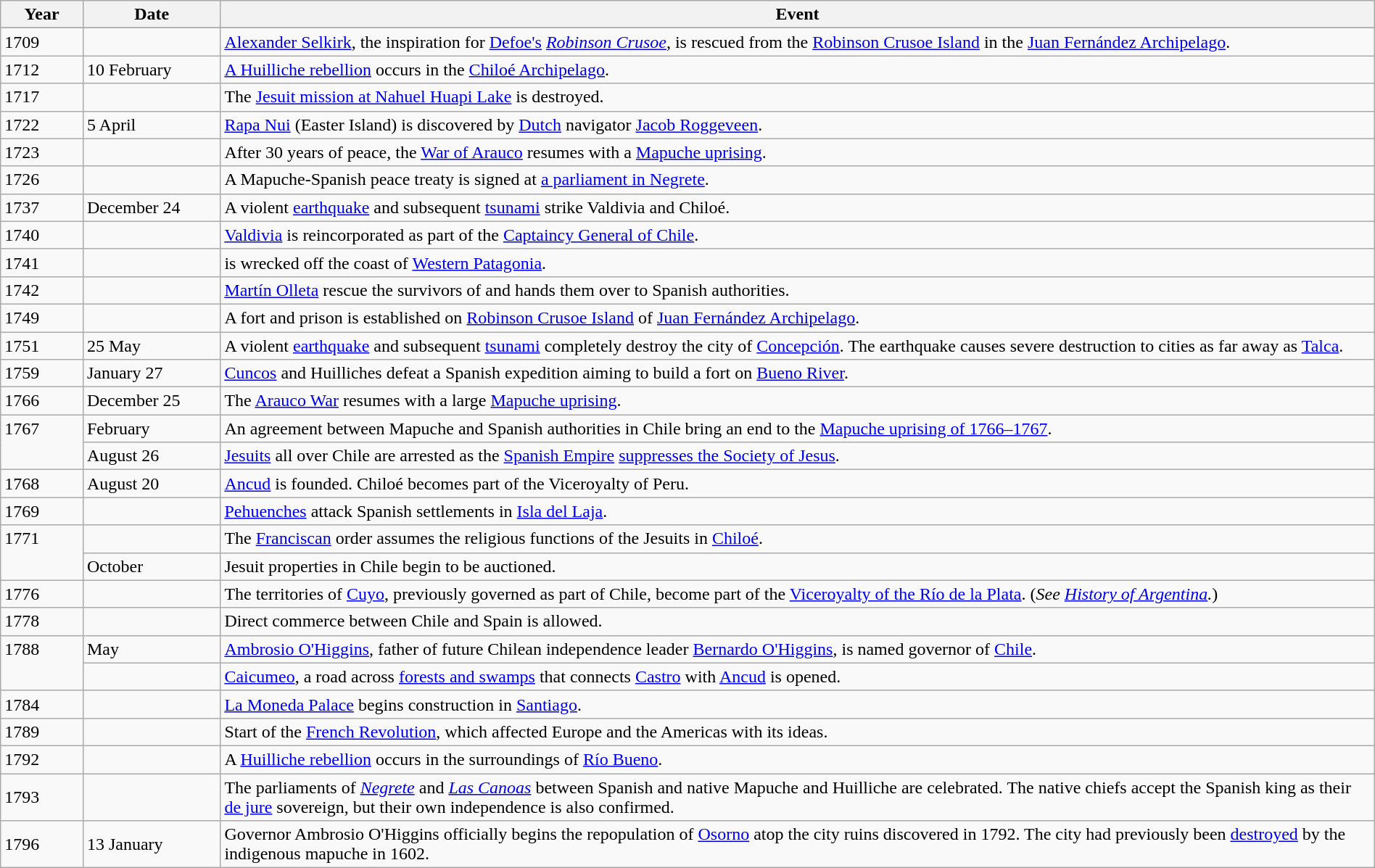<table class="wikitable" style="width:100%;">
<tr>
<th style="width:6%">Year</th>
<th style="width:10%">Date</th>
<th>Event</th>
</tr>
<tr>
</tr>
<tr>
<td>1709</td>
<td></td>
<td><a href='#'>Alexander Selkirk</a>, the inspiration for <a href='#'>Defoe's</a> <em><a href='#'>Robinson Crusoe</a></em>, is rescued from the <a href='#'>Robinson Crusoe Island</a> in the <a href='#'>Juan Fernández Archipelago</a>.</td>
</tr>
<tr>
<td>1712</td>
<td>10 February</td>
<td><a href='#'>A Huilliche rebellion</a> occurs in the <a href='#'>Chiloé Archipelago</a>.</td>
</tr>
<tr>
<td>1717</td>
<td></td>
<td>The <a href='#'>Jesuit mission at Nahuel Huapi Lake</a> is destroyed.</td>
</tr>
<tr>
<td>1722</td>
<td>5 April</td>
<td><a href='#'>Rapa Nui</a> (Easter Island) is discovered by <a href='#'>Dutch</a> navigator <a href='#'>Jacob Roggeveen</a>.</td>
</tr>
<tr>
<td>1723</td>
<td></td>
<td>After 30 years of peace, the <a href='#'>War of Arauco</a> resumes with a <a href='#'>Mapuche uprising</a>.</td>
</tr>
<tr>
<td>1726</td>
<td></td>
<td>A Mapuche-Spanish peace treaty is signed at <a href='#'>a parliament in Negrete</a>.</td>
</tr>
<tr>
<td>1737</td>
<td>December 24</td>
<td>A violent <a href='#'>earthquake</a> and subsequent <a href='#'>tsunami</a> strike Valdivia and Chiloé.</td>
</tr>
<tr>
<td>1740</td>
<td></td>
<td><a href='#'>Valdivia</a> is reincorporated as part of the <a href='#'>Captaincy General of Chile</a>.</td>
</tr>
<tr>
<td>1741</td>
<td></td>
<td> is wrecked off the coast of <a href='#'>Western Patagonia</a>.</td>
</tr>
<tr>
<td>1742</td>
<td></td>
<td><a href='#'>Martín Olleta</a> rescue the survivors of  and hands them over to Spanish authorities.</td>
</tr>
<tr>
<td>1749</td>
<td></td>
<td>A fort and prison is established on <a href='#'>Robinson Crusoe Island</a> of <a href='#'>Juan Fernández Archipelago</a>.</td>
</tr>
<tr>
<td>1751</td>
<td>25 May</td>
<td>A violent <a href='#'>earthquake</a> and subsequent <a href='#'>tsunami</a> completely destroy the city of <a href='#'>Concepción</a>. The earthquake causes severe destruction to cities as far away as <a href='#'>Talca</a>.</td>
</tr>
<tr>
<td>1759</td>
<td>January 27</td>
<td><a href='#'>Cuncos</a> and Huilliches defeat a Spanish expedition aiming to build a fort on <a href='#'>Bueno River</a>.</td>
</tr>
<tr>
<td>1766</td>
<td>December 25</td>
<td>The <a href='#'>Arauco War</a> resumes with a large <a href='#'>Mapuche uprising</a>.</td>
</tr>
<tr>
<td rowspan="2" style="vertical-align:top;">1767</td>
<td>February</td>
<td>An agreement between Mapuche and Spanish authorities in Chile bring an end to the <a href='#'>Mapuche uprising of 1766–1767</a>.</td>
</tr>
<tr>
<td>August 26</td>
<td><a href='#'>Jesuits</a> all over Chile are arrested as the <a href='#'>Spanish Empire</a> <a href='#'>suppresses the Society of Jesus</a>.</td>
</tr>
<tr>
<td>1768</td>
<td>August 20</td>
<td><a href='#'>Ancud</a> is founded. Chiloé becomes part of the Viceroyalty of Peru.</td>
</tr>
<tr>
<td>1769</td>
<td></td>
<td><a href='#'>Pehuenches</a> attack Spanish settlements in <a href='#'>Isla del Laja</a>.</td>
</tr>
<tr>
<td rowspan="2" style="vertical-align:top;">1771</td>
<td></td>
<td>The <a href='#'>Franciscan</a> order assumes the religious functions of the Jesuits in <a href='#'>Chiloé</a>.</td>
</tr>
<tr>
<td>October</td>
<td>Jesuit properties in Chile begin to be auctioned.</td>
</tr>
<tr>
<td>1776</td>
<td></td>
<td>The territories of <a href='#'>Cuyo</a>, previously governed as part of Chile, become part of the <a href='#'>Viceroyalty of the Río de la Plata</a>. (<em>See <a href='#'>History of Argentina</a>.</em>)</td>
</tr>
<tr>
<td>1778</td>
<td></td>
<td>Direct commerce between Chile and Spain is allowed.</td>
</tr>
<tr>
<td rowspan="2" style="vertical-align:top;">1788</td>
<td>May</td>
<td><a href='#'>Ambrosio O'Higgins</a>, father of future Chilean independence leader <a href='#'>Bernardo O'Higgins</a>, is named governor of <a href='#'>Chile</a>.</td>
</tr>
<tr>
<td></td>
<td><a href='#'>Caicumeo</a>, a road across <a href='#'>forests and swamps</a> that connects <a href='#'>Castro</a> with <a href='#'>Ancud</a> is opened.</td>
</tr>
<tr>
<td>1784</td>
<td></td>
<td><a href='#'>La Moneda Palace</a> begins construction in <a href='#'>Santiago</a>.</td>
</tr>
<tr>
<td>1789</td>
<td></td>
<td>Start of the <a href='#'>French Revolution</a>, which affected Europe and the Americas with its ideas.</td>
</tr>
<tr>
<td>1792</td>
<td></td>
<td>A <a href='#'>Huilliche rebellion</a> occurs in the surroundings of <a href='#'>Río Bueno</a>.</td>
</tr>
<tr>
<td>1793</td>
<td></td>
<td>The parliaments of <em><a href='#'>Negrete</a></em> and <em><a href='#'>Las Canoas</a></em> between Spanish and native Mapuche and Huilliche are celebrated. The native chiefs accept the Spanish king as their <a href='#'>de jure</a> sovereign, but their own independence is also confirmed.</td>
</tr>
<tr>
<td>1796</td>
<td>13 January</td>
<td>Governor Ambrosio O'Higgins officially begins the repopulation of <a href='#'>Osorno</a> atop the city ruins discovered in 1792. The city had previously been <a href='#'>destroyed</a> by the indigenous mapuche in 1602.</td>
</tr>
</table>
